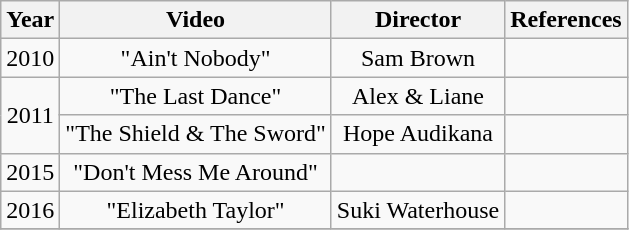<table class="wikitable" style="text-align:center;" border="1">
<tr>
<th>Year</th>
<th>Video</th>
<th>Director</th>
<th>References</th>
</tr>
<tr>
<td>2010</td>
<td>"Ain't Nobody"</td>
<td>Sam Brown</td>
<td></td>
</tr>
<tr>
<td rowspan="2">2011</td>
<td>"The Last Dance"</td>
<td>Alex & Liane</td>
<td></td>
</tr>
<tr>
<td>"The Shield & The Sword"</td>
<td>Hope Audikana</td>
<td></td>
</tr>
<tr>
<td>2015</td>
<td>"Don't Mess Me Around"</td>
<td></td>
<td></td>
</tr>
<tr>
<td>2016</td>
<td>"Elizabeth Taylor"</td>
<td>Suki Waterhouse</td>
<td></td>
</tr>
<tr>
</tr>
</table>
